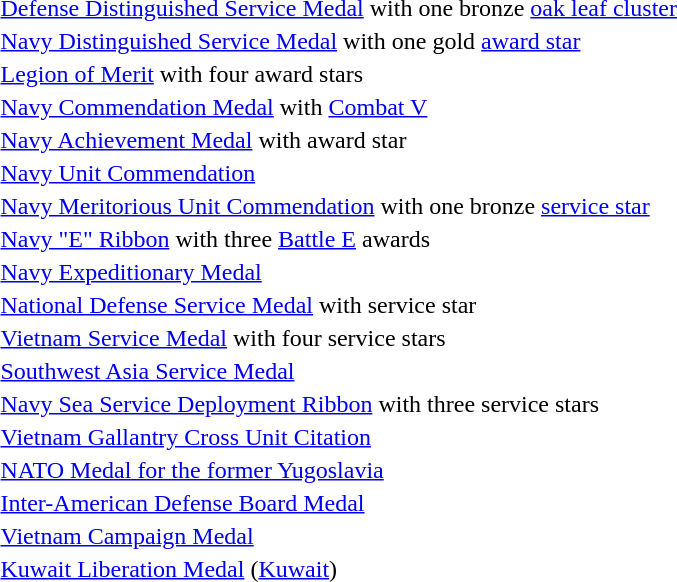<table>
<tr>
<td></td>
<td><a href='#'>Defense Distinguished Service Medal</a> with one bronze <a href='#'>oak leaf cluster</a></td>
</tr>
<tr>
<td></td>
<td><a href='#'>Navy Distinguished Service Medal</a> with one gold <a href='#'>award star</a></td>
</tr>
<tr>
<td><span></span><span></span><span></span><span></span></td>
<td><a href='#'>Legion of Merit</a> with four award stars</td>
</tr>
<tr>
<td></td>
<td><a href='#'>Navy Commendation Medal</a> with <a href='#'>Combat V</a></td>
</tr>
<tr>
<td></td>
<td><a href='#'>Navy Achievement Medal</a> with award star</td>
</tr>
<tr>
<td></td>
<td><a href='#'>Navy Unit Commendation</a></td>
</tr>
<tr>
<td></td>
<td><a href='#'>Navy Meritorious Unit Commendation</a> with one bronze <a href='#'>service star</a></td>
</tr>
<tr>
<td></td>
<td><a href='#'>Navy "E" Ribbon</a> with three <a href='#'>Battle E</a> awards</td>
</tr>
<tr>
<td></td>
<td><a href='#'>Navy Expeditionary Medal</a></td>
</tr>
<tr>
<td></td>
<td><a href='#'>National Defense Service Medal</a> with service star</td>
</tr>
<tr>
<td><span></span><span></span><span></span><span></span></td>
<td><a href='#'>Vietnam Service Medal</a> with four service stars</td>
</tr>
<tr>
<td></td>
<td><a href='#'>Southwest Asia Service Medal</a></td>
</tr>
<tr>
<td><span></span><span></span><span></span></td>
<td><a href='#'>Navy Sea Service Deployment Ribbon</a> with three service stars</td>
</tr>
<tr>
<td></td>
<td><a href='#'>Vietnam Gallantry Cross Unit Citation</a></td>
</tr>
<tr>
<td></td>
<td><a href='#'>NATO Medal for the former Yugoslavia</a></td>
</tr>
<tr>
<td></td>
<td><a href='#'>Inter-American Defense Board Medal</a></td>
</tr>
<tr>
<td></td>
<td><a href='#'>Vietnam Campaign Medal</a></td>
</tr>
<tr>
<td></td>
<td><a href='#'>Kuwait Liberation Medal</a> (<a href='#'>Kuwait</a>)</td>
</tr>
</table>
